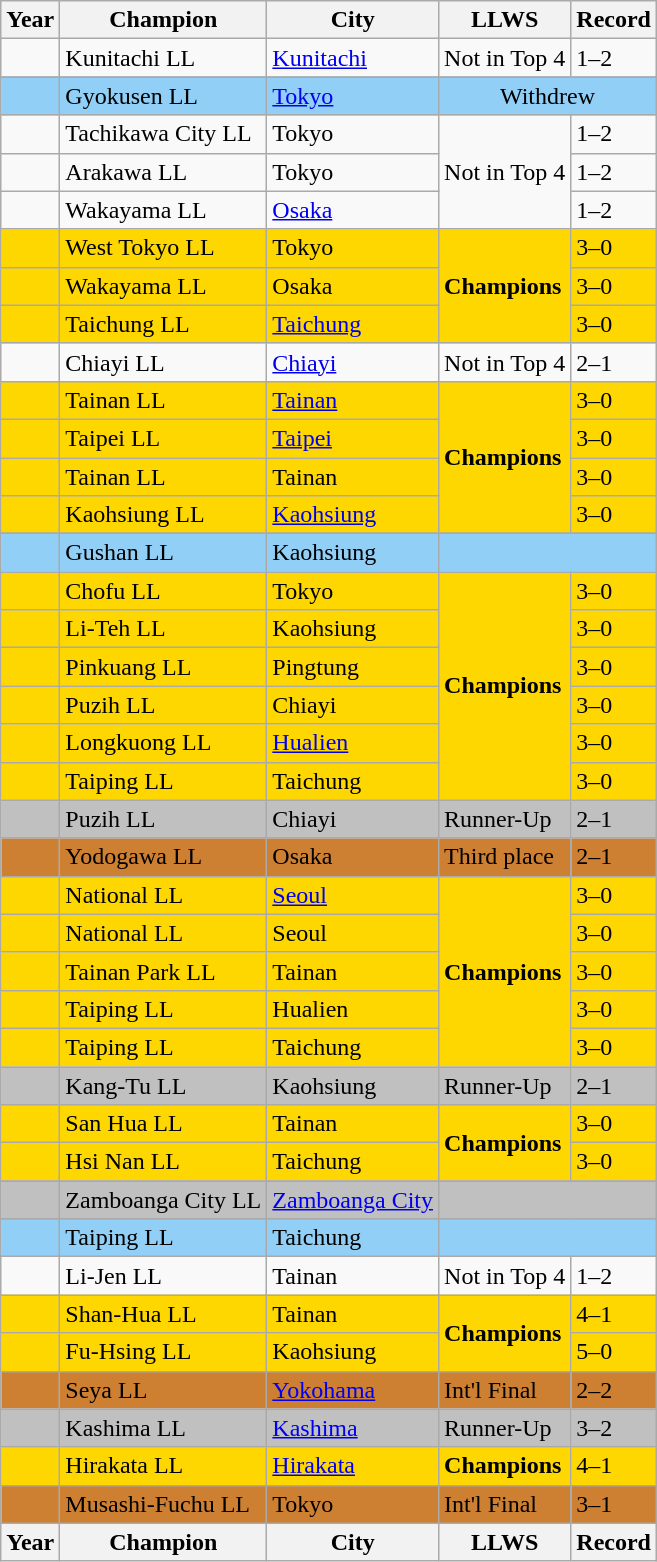<table class="wikitable">
<tr>
<th>Year</th>
<th>Champion</th>
<th>City</th>
<th>LLWS</th>
<th>Record</th>
</tr>
<tr>
<td></td>
<td>Kunitachi LL</td>
<td> <a href='#'>Kunitachi</a></td>
<td>Not in Top 4</td>
<td>1–2</td>
</tr>
<tr>
</tr>
<tr style=background:#91CFF6>
<td></td>
<td>Gyokusen LL</td>
<td> <a href='#'>Tokyo</a></td>
<td colspan=2 style="text-align:center;">Withdrew</td>
</tr>
<tr>
<td></td>
<td>Tachikawa City LL</td>
<td> Tokyo</td>
<td rowspan=3>Not in Top 4</td>
<td>1–2</td>
</tr>
<tr>
<td></td>
<td>Arakawa LL</td>
<td> Tokyo</td>
<td>1–2</td>
</tr>
<tr>
<td></td>
<td>Wakayama LL</td>
<td> <a href='#'>Osaka</a></td>
<td>1–2</td>
</tr>
<tr style="background:gold">
<td></td>
<td>West Tokyo LL</td>
<td> Tokyo</td>
<td rowspan=3><strong>Champions</strong></td>
<td>3–0</td>
</tr>
<tr style="background:gold">
<td></td>
<td>Wakayama LL</td>
<td> Osaka</td>
<td>3–0</td>
</tr>
<tr style="background:gold">
<td></td>
<td>Taichung LL</td>
<td> <a href='#'>Taichung</a></td>
<td>3–0</td>
</tr>
<tr>
<td></td>
<td>Chiayi LL</td>
<td> <a href='#'>Chiayi</a></td>
<td>Not in Top 4</td>
<td>2–1</td>
</tr>
<tr style="background:gold">
<td></td>
<td>Tainan LL</td>
<td> <a href='#'>Tainan</a></td>
<td rowspan=4><strong>Champions</strong></td>
<td>3–0</td>
</tr>
<tr style="background:gold">
<td></td>
<td>Taipei LL</td>
<td> <a href='#'>Taipei</a></td>
<td>3–0</td>
</tr>
<tr style="background:gold">
<td></td>
<td>Tainan LL</td>
<td> Tainan</td>
<td>3–0</td>
</tr>
<tr style="background:gold">
<td></td>
<td>Kaohsiung LL</td>
<td> <a href='#'>Kaohsiung</a></td>
<td>3–0</td>
</tr>
<tr>
</tr>
<tr style=background:#91CFF6>
<td></td>
<td>Gushan LL</td>
<td> Kaohsiung</td>
<td colspan=2></td>
</tr>
<tr style="background:gold">
<td></td>
<td>Chofu LL</td>
<td> Tokyo</td>
<td rowspan=6><strong>Champions</strong></td>
<td>3–0</td>
</tr>
<tr style="background:gold">
<td></td>
<td>Li-Teh LL</td>
<td> Kaohsiung</td>
<td>3–0</td>
</tr>
<tr style="background:gold">
<td></td>
<td>Pinkuang LL</td>
<td> Pingtung</td>
<td>3–0</td>
</tr>
<tr style="background:gold">
<td></td>
<td>Puzih LL</td>
<td> Chiayi</td>
<td>3–0</td>
</tr>
<tr style="background:gold">
<td></td>
<td>Longkuong LL</td>
<td> <a href='#'>Hualien</a></td>
<td>3–0</td>
</tr>
<tr style="background:gold">
<td></td>
<td>Taiping LL</td>
<td> Taichung</td>
<td>3–0</td>
</tr>
<tr style="background:silver">
<td></td>
<td>Puzih LL</td>
<td> Chiayi</td>
<td>Runner-Up</td>
<td>2–1</td>
</tr>
<tr style="background:#cd7f32;">
<td></td>
<td>Yodogawa LL</td>
<td> Osaka</td>
<td>Third place</td>
<td>2–1</td>
</tr>
<tr style="background:gold">
<td></td>
<td>National LL</td>
<td> <a href='#'>Seoul</a></td>
<td rowspan=5><strong>Champions</strong></td>
<td>3–0</td>
</tr>
<tr style="background:gold">
<td></td>
<td>National LL</td>
<td> Seoul</td>
<td>3–0</td>
</tr>
<tr style="background:gold">
<td></td>
<td>Tainan Park LL</td>
<td> Tainan</td>
<td>3–0</td>
</tr>
<tr style="background:gold">
<td></td>
<td>Taiping LL</td>
<td> Hualien</td>
<td>3–0</td>
</tr>
<tr style="background:gold">
<td></td>
<td>Taiping LL</td>
<td> Taichung</td>
<td>3–0</td>
</tr>
<tr style="background:silver">
<td></td>
<td>Kang-Tu LL</td>
<td> Kaohsiung</td>
<td>Runner-Up</td>
<td>2–1</td>
</tr>
<tr style="background:gold">
<td></td>
<td>San Hua LL</td>
<td> Tainan</td>
<td rowspan=2><strong>Champions</strong></td>
<td>3–0</td>
</tr>
<tr style="background:gold">
<td></td>
<td>Hsi Nan LL</td>
<td> Taichung</td>
<td>3–0</td>
</tr>
<tr>
</tr>
<tr style="background:silver">
<td></td>
<td>Zamboanga City LL</td>
<td> <a href='#'>Zamboanga City</a></td>
<td colspan=2></td>
</tr>
<tr>
</tr>
<tr style=background:#91CFF6>
<td></td>
<td>Taiping LL</td>
<td> Taichung</td>
<td colspan=2></td>
</tr>
<tr>
<td></td>
<td>Li-Jen LL</td>
<td> Tainan</td>
<td>Not in Top 4</td>
<td>1–2</td>
</tr>
<tr style="background:gold">
<td></td>
<td>Shan-Hua LL</td>
<td> Tainan</td>
<td rowspan=2><strong>Champions</strong></td>
<td>4–1</td>
</tr>
<tr style="background:gold">
<td></td>
<td>Fu-Hsing LL</td>
<td> Kaohsiung</td>
<td>5–0</td>
</tr>
<tr style="background:#cd7f32;">
<td></td>
<td>Seya LL</td>
<td> <a href='#'>Yokohama</a></td>
<td>Int'l Final</td>
<td>2–2</td>
</tr>
<tr style="background:silver">
<td></td>
<td>Kashima LL</td>
<td> <a href='#'>Kashima</a></td>
<td>Runner-Up</td>
<td>3–2</td>
</tr>
<tr style="background:gold">
<td></td>
<td>Hirakata LL</td>
<td> <a href='#'>Hirakata</a></td>
<td><strong>Champions</strong></td>
<td>4–1</td>
</tr>
<tr style="background:#cd7f32;">
<td></td>
<td>Musashi-Fuchu LL</td>
<td> Tokyo</td>
<td>Int'l Final</td>
<td>3–1</td>
</tr>
<tr>
<th>Year</th>
<th>Champion</th>
<th>City</th>
<th>LLWS</th>
<th>Record</th>
</tr>
</table>
